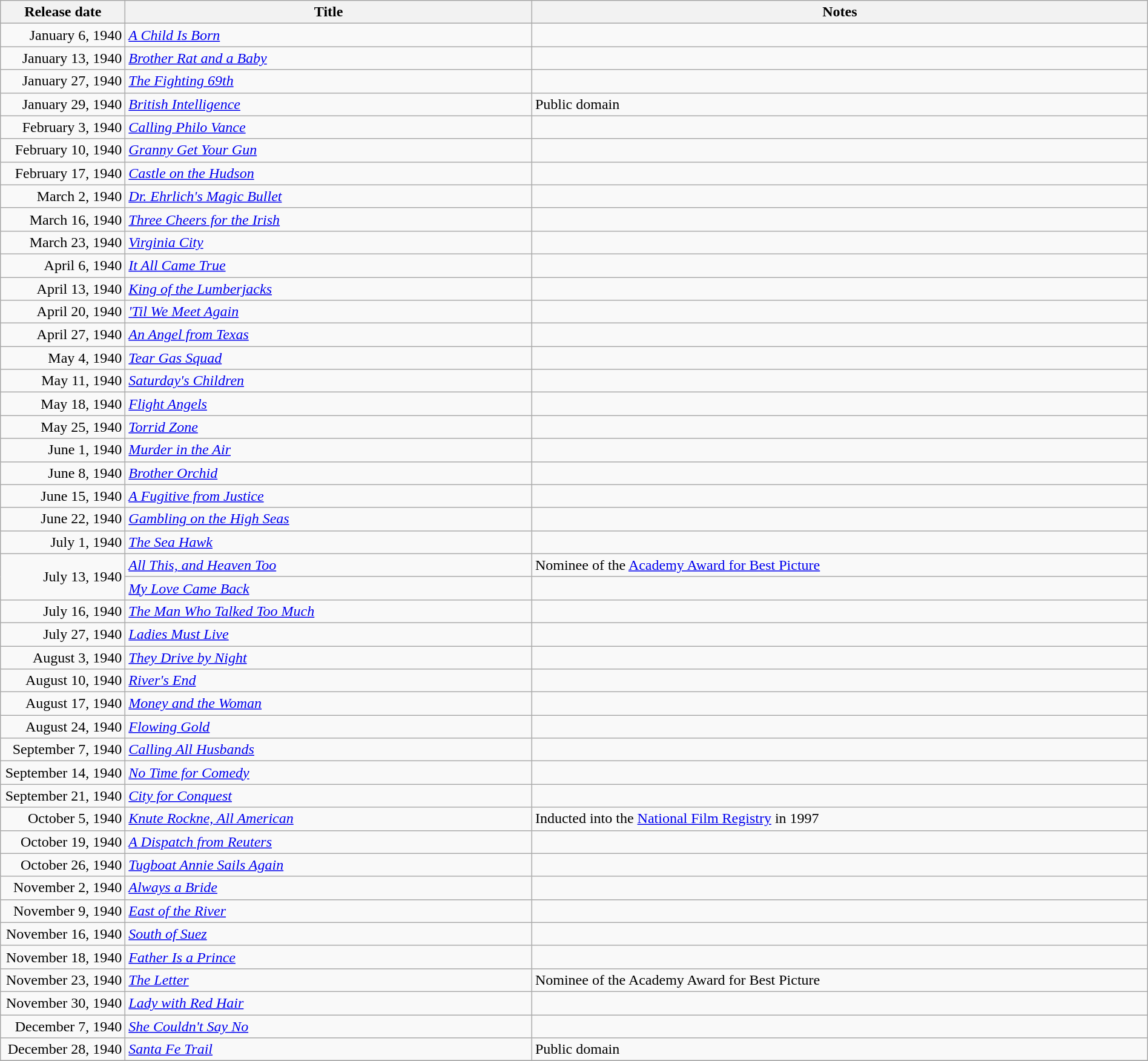<table class="wikitable sortable" style="width:100%;">
<tr>
<th scope="col" style="width:130px;">Release date</th>
<th>Title</th>
<th>Notes</th>
</tr>
<tr>
<td style="text-align:right;">January 6, 1940</td>
<td><em><a href='#'>A Child Is Born</a></em></td>
<td></td>
</tr>
<tr>
<td style="text-align:right;">January 13, 1940</td>
<td><em><a href='#'>Brother Rat and a Baby</a></em></td>
<td></td>
</tr>
<tr>
<td style="text-align:right;">January 27, 1940</td>
<td><em><a href='#'>The Fighting 69th</a></em></td>
<td></td>
</tr>
<tr>
<td style="text-align:right;">January 29, 1940</td>
<td><em><a href='#'>British Intelligence</a></em></td>
<td>Public domain</td>
</tr>
<tr>
<td style="text-align:right;">February 3, 1940</td>
<td><em><a href='#'>Calling Philo Vance</a></em></td>
<td></td>
</tr>
<tr>
<td style="text-align:right;">February 10, 1940</td>
<td><em><a href='#'>Granny Get Your Gun</a></em></td>
<td></td>
</tr>
<tr>
<td style="text-align:right;">February 17, 1940</td>
<td><em><a href='#'>Castle on the Hudson</a></em></td>
<td></td>
</tr>
<tr>
<td style="text-align:right;">March 2, 1940</td>
<td><em><a href='#'>Dr. Ehrlich's Magic Bullet</a></em></td>
<td></td>
</tr>
<tr>
<td style="text-align:right;">March 16, 1940</td>
<td><em><a href='#'>Three Cheers for the Irish</a></em></td>
<td></td>
</tr>
<tr>
<td style="text-align:right;">March 23, 1940</td>
<td><em><a href='#'>Virginia City</a></em></td>
<td></td>
</tr>
<tr>
<td style="text-align:right;">April 6, 1940</td>
<td><em><a href='#'>It All Came True</a></em></td>
<td></td>
</tr>
<tr>
<td style="text-align:right;">April 13, 1940</td>
<td><em><a href='#'>King of the Lumberjacks</a></em></td>
<td></td>
</tr>
<tr>
<td style="text-align:right;">April 20, 1940</td>
<td><em><a href='#'>'Til We Meet Again</a></em></td>
<td></td>
</tr>
<tr>
<td style="text-align:right;">April 27, 1940</td>
<td><em><a href='#'>An Angel from Texas</a></em></td>
<td></td>
</tr>
<tr>
<td style="text-align:right;">May 4, 1940</td>
<td><em><a href='#'>Tear Gas Squad</a></em></td>
<td></td>
</tr>
<tr>
<td style="text-align:right;">May 11, 1940</td>
<td><em><a href='#'>Saturday's Children</a></em></td>
<td></td>
</tr>
<tr>
<td style="text-align:right;">May 18, 1940</td>
<td><em><a href='#'>Flight Angels</a></em></td>
<td></td>
</tr>
<tr>
<td style="text-align:right;">May 25, 1940</td>
<td><em><a href='#'>Torrid Zone</a></em></td>
<td></td>
</tr>
<tr>
<td style="text-align:right;">June 1, 1940</td>
<td><em><a href='#'>Murder in the Air</a></em></td>
<td></td>
</tr>
<tr>
<td style="text-align:right;">June 8, 1940</td>
<td><em><a href='#'>Brother Orchid</a></em></td>
<td></td>
</tr>
<tr>
<td style="text-align:right;">June 15, 1940</td>
<td><em><a href='#'>A Fugitive from Justice</a></em></td>
<td></td>
</tr>
<tr>
<td style="text-align:right;">June 22, 1940</td>
<td><em><a href='#'>Gambling on the High Seas</a></em></td>
<td></td>
</tr>
<tr>
<td style="text-align:right;">July 1, 1940</td>
<td><em><a href='#'>The Sea Hawk</a></em></td>
<td></td>
</tr>
<tr>
<td style="text-align:right;" rowspan="2">July 13, 1940</td>
<td><em><a href='#'>All This, and Heaven Too</a></em></td>
<td>Nominee of the <a href='#'>Academy Award for Best Picture</a></td>
</tr>
<tr>
<td><em><a href='#'>My Love Came Back</a></em></td>
<td></td>
</tr>
<tr>
<td style="text-align:right;">July 16, 1940</td>
<td><em><a href='#'>The Man Who Talked Too Much</a></em></td>
<td></td>
</tr>
<tr>
<td style="text-align:right;">July 27, 1940</td>
<td><em><a href='#'>Ladies Must Live</a></em></td>
<td></td>
</tr>
<tr>
<td style="text-align:right;">August 3, 1940</td>
<td><em><a href='#'>They Drive by Night</a></em></td>
<td></td>
</tr>
<tr>
<td style="text-align:right;">August 10, 1940</td>
<td><em><a href='#'>River's End</a></em></td>
<td></td>
</tr>
<tr>
<td style="text-align:right;">August 17, 1940</td>
<td><em><a href='#'>Money and the Woman</a></em></td>
<td></td>
</tr>
<tr>
<td style="text-align:right;">August 24, 1940</td>
<td><em><a href='#'>Flowing Gold</a></em></td>
<td></td>
</tr>
<tr>
<td style="text-align:right;">September 7, 1940</td>
<td><em><a href='#'>Calling All Husbands</a></em></td>
<td></td>
</tr>
<tr>
<td style="text-align:right;">September 14, 1940</td>
<td><em><a href='#'>No Time for Comedy</a></em></td>
<td></td>
</tr>
<tr>
<td style="text-align:right;">September 21, 1940</td>
<td><em><a href='#'>City for Conquest</a></em></td>
<td></td>
</tr>
<tr>
<td style="text-align:right;">October 5, 1940</td>
<td><em><a href='#'>Knute Rockne, All American</a></em></td>
<td>Inducted into the <a href='#'>National Film Registry</a> in 1997</td>
</tr>
<tr>
<td style="text-align:right;">October 19, 1940</td>
<td><em><a href='#'>A Dispatch from Reuters</a></em></td>
<td></td>
</tr>
<tr>
<td style="text-align:right;">October 26, 1940</td>
<td><em><a href='#'>Tugboat Annie Sails Again</a></em></td>
<td></td>
</tr>
<tr>
<td style="text-align:right;">November 2, 1940</td>
<td><em><a href='#'>Always a Bride</a></em></td>
<td></td>
</tr>
<tr>
<td style="text-align:right;">November 9, 1940</td>
<td><em><a href='#'>East of the River</a></em></td>
<td></td>
</tr>
<tr>
<td style="text-align:right;">November 16, 1940</td>
<td><em><a href='#'>South of Suez</a></em></td>
<td></td>
</tr>
<tr>
<td style="text-align:right;">November 18, 1940</td>
<td><em><a href='#'>Father Is a Prince</a></em></td>
<td></td>
</tr>
<tr>
<td style="text-align:right;">November 23, 1940</td>
<td><em><a href='#'>The Letter</a></em></td>
<td>Nominee of the Academy Award for Best Picture</td>
</tr>
<tr>
<td style="text-align:right;">November 30, 1940</td>
<td><em><a href='#'>Lady with Red Hair</a></em></td>
<td></td>
</tr>
<tr>
<td style="text-align:right;">December 7, 1940</td>
<td><em><a href='#'>She Couldn't Say No</a></em></td>
<td></td>
</tr>
<tr>
<td style="text-align:right;">December 28, 1940</td>
<td><em><a href='#'>Santa Fe Trail</a></em></td>
<td>Public domain</td>
</tr>
<tr>
</tr>
</table>
